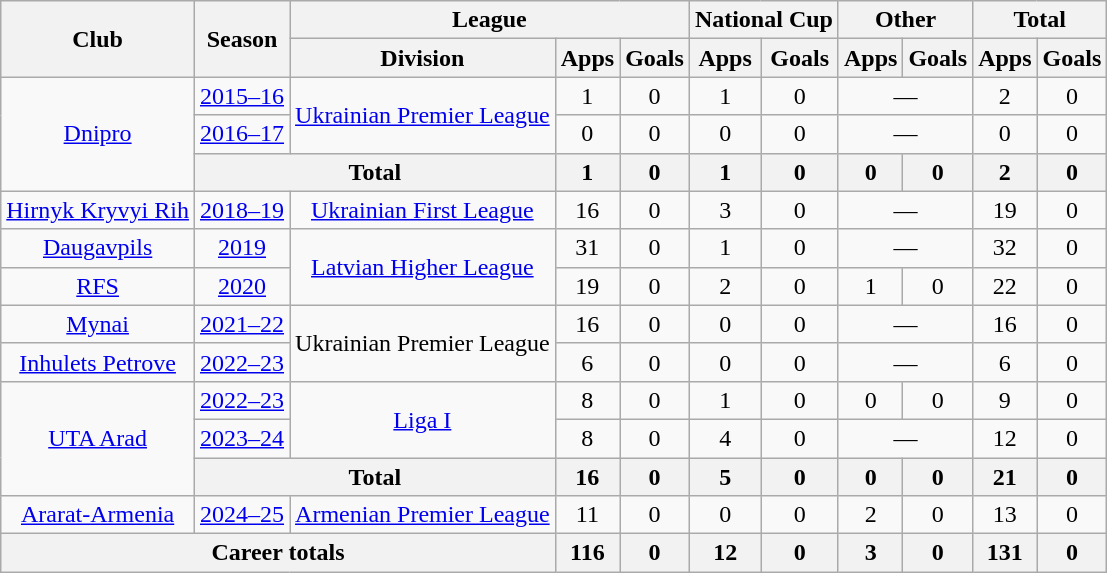<table class="wikitable" style="text-align:center">
<tr>
<th rowspan="2">Club</th>
<th rowspan="2">Season</th>
<th colspan="3">League</th>
<th colspan="2">National Cup</th>
<th colspan="2">Other</th>
<th colspan="2">Total</th>
</tr>
<tr>
<th>Division</th>
<th>Apps</th>
<th>Goals</th>
<th>Apps</th>
<th>Goals</th>
<th>Apps</th>
<th>Goals</th>
<th>Apps</th>
<th>Goals</th>
</tr>
<tr>
<td rowspan="3"><a href='#'>Dnipro</a></td>
<td><a href='#'>2015–16</a></td>
<td rowspan="2"><a href='#'>Ukrainian Premier League</a></td>
<td>1</td>
<td>0</td>
<td>1</td>
<td>0</td>
<td colspan="2">—</td>
<td>2</td>
<td>0</td>
</tr>
<tr>
<td><a href='#'>2016–17</a></td>
<td>0</td>
<td>0</td>
<td>0</td>
<td>0</td>
<td colspan="2">—</td>
<td>0</td>
<td>0</td>
</tr>
<tr>
<th colspan="2">Total</th>
<th>1</th>
<th>0</th>
<th>1</th>
<th>0</th>
<th>0</th>
<th>0</th>
<th>2</th>
<th>0</th>
</tr>
<tr>
<td><a href='#'>Hirnyk Kryvyi Rih</a></td>
<td><a href='#'>2018–19</a></td>
<td><a href='#'>Ukrainian First League</a></td>
<td>16</td>
<td>0</td>
<td>3</td>
<td>0</td>
<td colspan="2">—</td>
<td>19</td>
<td>0</td>
</tr>
<tr>
<td><a href='#'>Daugavpils</a></td>
<td><a href='#'>2019</a></td>
<td rowspan="2"><a href='#'>Latvian Higher League</a></td>
<td>31</td>
<td>0</td>
<td>1</td>
<td>0</td>
<td colspan="2">—</td>
<td>32</td>
<td>0</td>
</tr>
<tr>
<td><a href='#'>RFS</a></td>
<td><a href='#'>2020</a></td>
<td>19</td>
<td>0</td>
<td>2</td>
<td>0</td>
<td>1</td>
<td>0</td>
<td>22</td>
<td>0</td>
</tr>
<tr>
<td><a href='#'>Mynai</a></td>
<td><a href='#'>2021–22</a></td>
<td rowspan="2">Ukrainian Premier League</td>
<td>16</td>
<td>0</td>
<td>0</td>
<td>0</td>
<td colspan="2">—</td>
<td>16</td>
<td>0</td>
</tr>
<tr>
<td><a href='#'>Inhulets Petrove</a></td>
<td><a href='#'>2022–23</a></td>
<td>6</td>
<td>0</td>
<td>0</td>
<td>0</td>
<td colspan="2">—</td>
<td>6</td>
<td>0</td>
</tr>
<tr>
<td rowspan="3"><a href='#'>UTA Arad</a></td>
<td><a href='#'>2022–23</a></td>
<td rowspan="2"><a href='#'>Liga I</a></td>
<td>8</td>
<td>0</td>
<td>1</td>
<td>0</td>
<td>0</td>
<td>0</td>
<td>9</td>
<td>0</td>
</tr>
<tr>
<td><a href='#'>2023–24</a></td>
<td>8</td>
<td>0</td>
<td>4</td>
<td>0</td>
<td colspan="2">—</td>
<td>12</td>
<td>0</td>
</tr>
<tr>
<th colspan="2">Total</th>
<th>16</th>
<th>0</th>
<th>5</th>
<th>0</th>
<th>0</th>
<th>0</th>
<th>21</th>
<th>0</th>
</tr>
<tr>
<td><a href='#'>Ararat-Armenia</a></td>
<td><a href='#'>2024–25</a></td>
<td><a href='#'>Armenian Premier League</a></td>
<td>11</td>
<td>0</td>
<td>0</td>
<td>0</td>
<td>2</td>
<td>0</td>
<td>13</td>
<td>0</td>
</tr>
<tr>
<th colspan="3">Career totals</th>
<th>116</th>
<th>0</th>
<th>12</th>
<th>0</th>
<th>3</th>
<th>0</th>
<th>131</th>
<th>0</th>
</tr>
</table>
